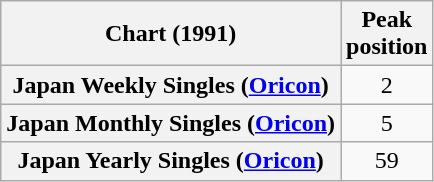<table class="wikitable sortable plainrowheaders" style="text-align:center;">
<tr>
<th scope="col">Chart (1991)</th>
<th scope="col">Peak<br>position</th>
</tr>
<tr>
<th scope="row">Japan Weekly Singles (<a href='#'>Oricon</a>)</th>
<td style="text-align:center;">2</td>
</tr>
<tr>
<th scope="row">Japan Monthly Singles (<a href='#'>Oricon</a>)</th>
<td style="text-align:center;">5</td>
</tr>
<tr>
<th scope="row">Japan Yearly Singles (<a href='#'>Oricon</a>)</th>
<td style="text-align:center;">59</td>
</tr>
</table>
